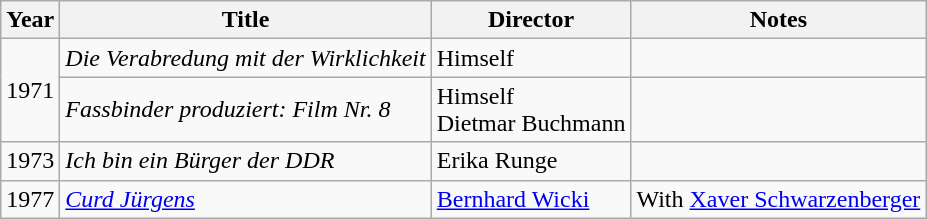<table class="wikitable">
<tr>
<th>Year</th>
<th>Title</th>
<th>Director</th>
<th>Notes</th>
</tr>
<tr>
<td rowspan=2>1971</td>
<td><em>Die Verabredung mit der Wirklichkeit</em></td>
<td>Himself</td>
<td></td>
</tr>
<tr>
<td><em>Fassbinder produziert: Film Nr. 8</em></td>
<td>Himself<br>Dietmar Buchmann</td>
<td></td>
</tr>
<tr>
<td>1973</td>
<td><em>Ich bin ein Bürger der DDR</em></td>
<td>Erika Runge</td>
<td></td>
</tr>
<tr>
<td>1977</td>
<td><em><a href='#'>Curd Jürgens</a></em></td>
<td><a href='#'>Bernhard Wicki</a></td>
<td>With <a href='#'>Xaver Schwarzenberger</a></td>
</tr>
</table>
